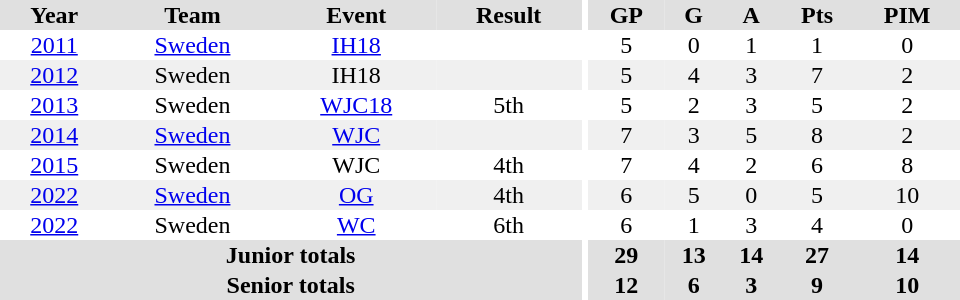<table border="0" cellpadding="1" cellspacing="0" ID="Table3" style="text-align:center; width:40em">
<tr ALIGN="center" bgcolor="#e0e0e0">
<th>Year</th>
<th>Team</th>
<th>Event</th>
<th>Result</th>
<th rowspan="99" bgcolor="#ffffff"></th>
<th>GP</th>
<th>G</th>
<th>A</th>
<th>Pts</th>
<th>PIM</th>
</tr>
<tr>
<td><a href='#'>2011</a></td>
<td><a href='#'>Sweden</a></td>
<td><a href='#'>IH18</a></td>
<td></td>
<td>5</td>
<td>0</td>
<td>1</td>
<td>1</td>
<td>0</td>
</tr>
<tr bgcolor="#f0f0f0">
<td><a href='#'>2012</a></td>
<td>Sweden</td>
<td>IH18</td>
<td></td>
<td>5</td>
<td>4</td>
<td>3</td>
<td>7</td>
<td>2</td>
</tr>
<tr>
<td><a href='#'>2013</a></td>
<td>Sweden</td>
<td><a href='#'>WJC18</a></td>
<td>5th</td>
<td>5</td>
<td>2</td>
<td>3</td>
<td>5</td>
<td>2</td>
</tr>
<tr bgcolor="#f0f0f0">
<td><a href='#'>2014</a></td>
<td><a href='#'>Sweden</a></td>
<td><a href='#'>WJC</a></td>
<td></td>
<td>7</td>
<td>3</td>
<td>5</td>
<td>8</td>
<td>2</td>
</tr>
<tr>
<td><a href='#'>2015</a></td>
<td>Sweden</td>
<td>WJC</td>
<td>4th</td>
<td>7</td>
<td>4</td>
<td>2</td>
<td>6</td>
<td>8</td>
</tr>
<tr bgcolor="#f0f0f0">
<td><a href='#'>2022</a></td>
<td><a href='#'>Sweden</a></td>
<td><a href='#'>OG</a></td>
<td>4th</td>
<td>6</td>
<td>5</td>
<td>0</td>
<td>5</td>
<td>10</td>
</tr>
<tr>
<td><a href='#'>2022</a></td>
<td>Sweden</td>
<td><a href='#'>WC</a></td>
<td>6th</td>
<td>6</td>
<td>1</td>
<td>3</td>
<td>4</td>
<td>0</td>
</tr>
<tr bgcolor="#e0e0e0">
<th colspan="4">Junior totals</th>
<th>29</th>
<th>13</th>
<th>14</th>
<th>27</th>
<th>14</th>
</tr>
<tr bgcolor="#e0e0e0">
<th colspan="4">Senior totals</th>
<th>12</th>
<th>6</th>
<th>3</th>
<th>9</th>
<th>10</th>
</tr>
</table>
